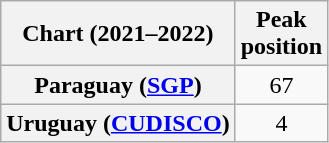<table class="wikitable plainrowheaders" style="text-align:center">
<tr>
<th scope="col">Chart (2021–2022)</th>
<th scope="col">Peak<br>position</th>
</tr>
<tr>
<th scope="row">Paraguay (<a href='#'>SGP</a>)</th>
<td>67</td>
</tr>
<tr>
<th scope="row">Uruguay (<a href='#'>CUDISCO</a>)</th>
<td>4</td>
</tr>
</table>
